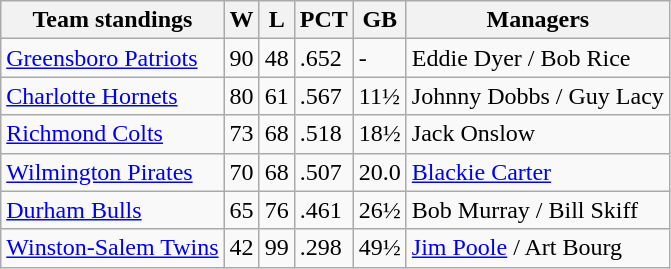<table class="wikitable">
<tr>
<th>Team standings</th>
<th>W</th>
<th>L</th>
<th>PCT</th>
<th>GB</th>
<th>Managers</th>
</tr>
<tr>
<td><a href='#'>Greensboro Patriots</a></td>
<td>90</td>
<td>48</td>
<td>.652</td>
<td>-</td>
<td>Eddie Dyer / Bob Rice</td>
</tr>
<tr>
<td><a href='#'>Charlotte Hornets</a></td>
<td>80</td>
<td>61</td>
<td>.567</td>
<td>11½</td>
<td>Johnny Dobbs / Guy Lacy</td>
</tr>
<tr>
<td><a href='#'>Richmond Colts</a></td>
<td>73</td>
<td>68</td>
<td>.518</td>
<td>18½</td>
<td>Jack Onslow</td>
</tr>
<tr>
<td><a href='#'>Wilmington Pirates</a></td>
<td>70</td>
<td>68</td>
<td>.507</td>
<td>20.0</td>
<td><a href='#'>Blackie Carter</a></td>
</tr>
<tr>
<td><a href='#'>Durham Bulls</a></td>
<td>65</td>
<td>76</td>
<td>.461</td>
<td>26½</td>
<td>Bob Murray / Bill Skiff</td>
</tr>
<tr>
<td><a href='#'>Winston-Salem Twins</a></td>
<td>42</td>
<td>99</td>
<td>.298</td>
<td>49½</td>
<td><a href='#'>Jim Poole</a> / Art Bourg</td>
</tr>
</table>
